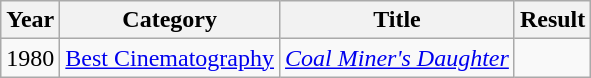<table class="wikitable">
<tr>
<th>Year</th>
<th>Category</th>
<th>Title</th>
<th>Result</th>
</tr>
<tr>
<td>1980</td>
<td><a href='#'>Best Cinematography</a></td>
<td><em><a href='#'>Coal Miner's Daughter</a></em></td>
<td></td>
</tr>
</table>
